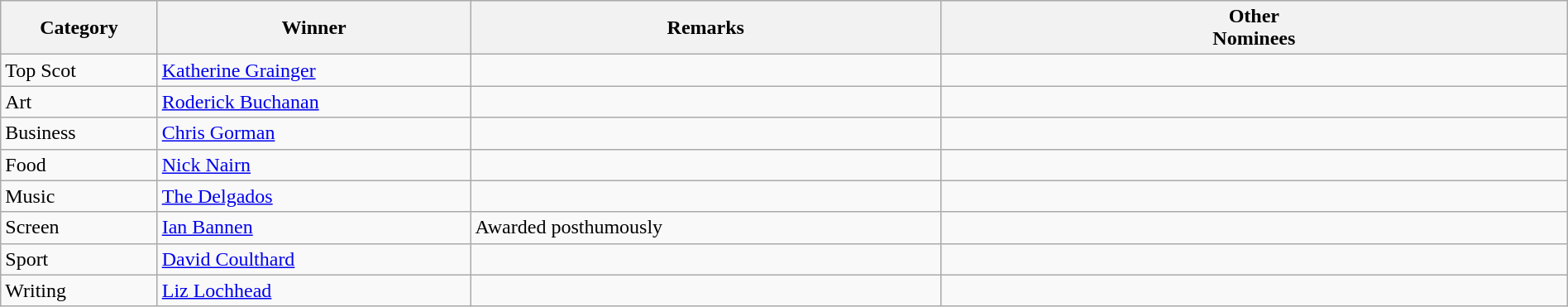<table class="wikitable sortable" style="width:100%; height:100px;">
<tr>
<th style="width:10%;">Category</th>
<th style="width:20%;">Winner</th>
<th style="width:30%;">Remarks</th>
<th style="width:40%;">Other<br>Nominees</th>
</tr>
<tr>
<td>Top Scot</td>
<td><a href='#'>Katherine Grainger</a></td>
<td></td>
<td></td>
</tr>
<tr>
<td>Art</td>
<td><a href='#'>Roderick Buchanan</a></td>
<td></td>
<td></td>
</tr>
<tr>
<td>Business</td>
<td><a href='#'>Chris Gorman</a></td>
<td></td>
<td></td>
</tr>
<tr>
<td>Food</td>
<td><a href='#'>Nick Nairn</a></td>
<td></td>
<td></td>
</tr>
<tr>
<td>Music</td>
<td><a href='#'>The Delgados</a></td>
<td></td>
<td></td>
</tr>
<tr>
<td>Screen</td>
<td><a href='#'>Ian Bannen</a></td>
<td>Awarded posthumously</td>
<td></td>
</tr>
<tr>
<td>Sport</td>
<td><a href='#'>David Coulthard</a></td>
<td></td>
<td></td>
</tr>
<tr>
<td>Writing</td>
<td><a href='#'>Liz Lochhead</a></td>
<td></td>
<td></td>
</tr>
</table>
